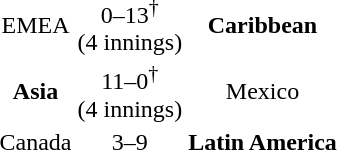<table>
<tr>
<td align=center>EMEA</td>
<td align=center>0–13<sup>†</sup><br>(4 innings)</td>
<td align=center><strong>Caribbean</strong></td>
</tr>
<tr>
<td align=center><strong>Asia</strong></td>
<td align=center>11–0<sup>†</sup><br>(4 innings)</td>
<td align=center>Mexico</td>
</tr>
<tr>
<td align=center>Canada</td>
<td align=center>3–9</td>
<td align=center><strong>Latin America</strong></td>
</tr>
</table>
